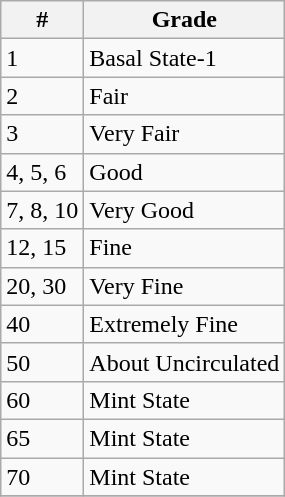<table class="wikitable">
<tr>
<th>#</th>
<th>Grade</th>
</tr>
<tr>
<td>1</td>
<td>Basal State-1</td>
</tr>
<tr>
<td>2</td>
<td>Fair</td>
</tr>
<tr>
<td>3</td>
<td>Very Fair</td>
</tr>
<tr>
<td>4, 5, 6</td>
<td>Good</td>
</tr>
<tr>
<td>7, 8, 10</td>
<td>Very Good</td>
</tr>
<tr>
<td>12, 15</td>
<td>Fine</td>
</tr>
<tr>
<td>20, 30</td>
<td>Very Fine</td>
</tr>
<tr>
<td>40</td>
<td>Extremely Fine</td>
</tr>
<tr>
<td>50</td>
<td>About Uncirculated</td>
</tr>
<tr>
<td>60</td>
<td>Mint State</td>
</tr>
<tr>
<td>65</td>
<td>Mint State</td>
</tr>
<tr>
<td>70</td>
<td>Mint State</td>
</tr>
<tr>
</tr>
</table>
